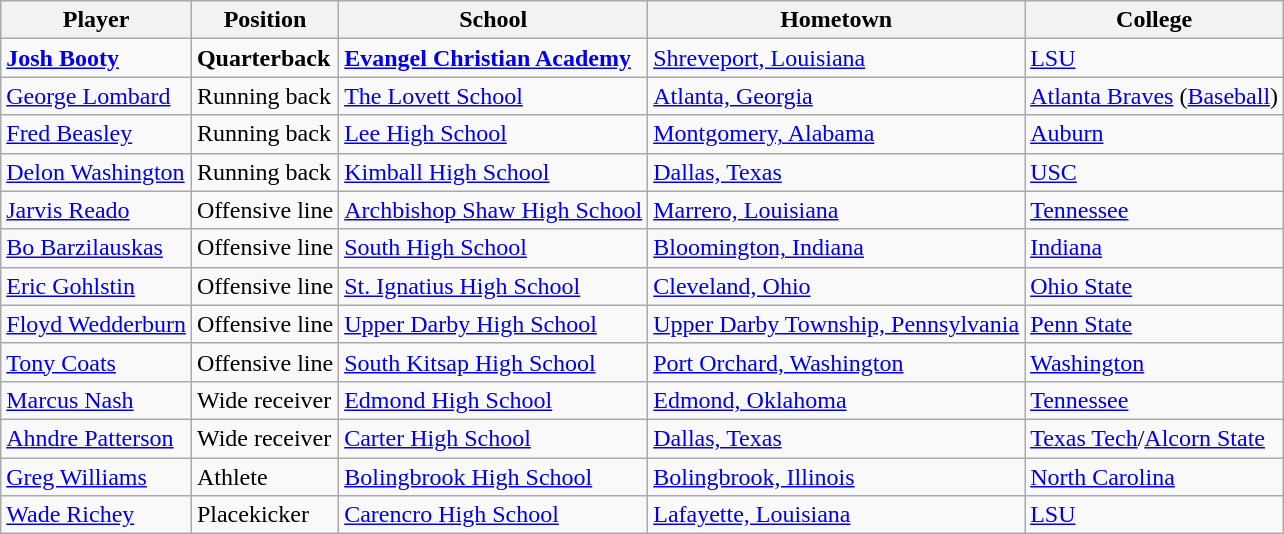<table class="wikitable">
<tr>
<th>Player</th>
<th>Position</th>
<th>School</th>
<th>Hometown</th>
<th>College</th>
</tr>
<tr>
<td><strong><a href='#'>Josh Booty</a></strong></td>
<td><strong>Quarterback</strong></td>
<td><strong><a href='#'>Evangel Christian Academy</a></strong></td>
<td><a href='#'>Shreveport, Louisiana</a></td>
<td><a href='#'>LSU</a></td>
</tr>
<tr>
<td><a href='#'>George Lombard</a></td>
<td>Running back</td>
<td><a href='#'>The Lovett School</a></td>
<td><a href='#'>Atlanta, Georgia</a></td>
<td><a href='#'>Atlanta Braves</a> (<a href='#'>Baseball</a>)</td>
</tr>
<tr>
<td><a href='#'>Fred Beasley</a></td>
<td>Running back</td>
<td><a href='#'>Lee High School</a></td>
<td><a href='#'>Montgomery, Alabama</a></td>
<td><a href='#'>Auburn</a></td>
</tr>
<tr>
<td><a href='#'>Delon Washington</a></td>
<td>Running back</td>
<td><a href='#'>Kimball High School</a></td>
<td><a href='#'>Dallas, Texas</a></td>
<td><a href='#'>USC</a></td>
</tr>
<tr>
<td><a href='#'>Jarvis Reado</a></td>
<td>Offensive line</td>
<td><a href='#'>Archbishop Shaw High School</a></td>
<td><a href='#'>Marrero, Louisiana</a></td>
<td><a href='#'>Tennessee</a></td>
</tr>
<tr>
<td><a href='#'>Bo Barzilauskas</a></td>
<td>Offensive line</td>
<td><a href='#'>South High School</a></td>
<td><a href='#'>Bloomington, Indiana</a></td>
<td><a href='#'>Indiana</a></td>
</tr>
<tr>
<td><a href='#'>Eric Gohlstin</a></td>
<td>Offensive line</td>
<td><a href='#'>St. Ignatius High School</a></td>
<td><a href='#'>Cleveland, Ohio</a></td>
<td><a href='#'>Ohio State</a></td>
</tr>
<tr>
<td><a href='#'>Floyd Wedderburn</a></td>
<td>Offensive line</td>
<td><a href='#'>Upper Darby High School</a></td>
<td><a href='#'>Upper Darby Township, Pennsylvania</a></td>
<td><a href='#'>Penn State</a></td>
</tr>
<tr>
<td><a href='#'>Tony Coats</a></td>
<td>Offensive line</td>
<td><a href='#'>South Kitsap High School</a></td>
<td><a href='#'>Port Orchard, Washington</a></td>
<td><a href='#'>Washington</a></td>
</tr>
<tr>
<td><a href='#'>Marcus Nash</a></td>
<td>Wide receiver</td>
<td><a href='#'>Edmond High School</a></td>
<td><a href='#'>Edmond, Oklahoma</a></td>
<td><a href='#'>Tennessee</a></td>
</tr>
<tr>
<td><a href='#'>Ahndre Patterson</a></td>
<td>Wide receiver</td>
<td><a href='#'>Carter High School</a></td>
<td><a href='#'>Dallas, Texas</a></td>
<td><a href='#'>Texas Tech</a>/<a href='#'>Alcorn State</a></td>
</tr>
<tr>
<td><a href='#'>Greg Williams</a></td>
<td>Athlete</td>
<td><a href='#'>Bolingbrook High School</a></td>
<td><a href='#'>Bolingbrook, Illinois</a></td>
<td><a href='#'>North Carolina</a></td>
</tr>
<tr>
<td><a href='#'>Wade Richey</a></td>
<td>Placekicker</td>
<td><a href='#'>Carencro High School</a></td>
<td><a href='#'>Lafayette, Louisiana</a></td>
<td><a href='#'>LSU</a></td>
</tr>
</table>
